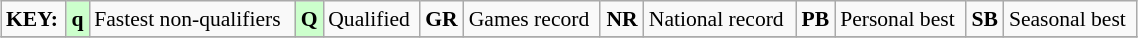<table class="wikitable" style="margin:0.5em auto; font-size:90%;position:relative;" width=60%>
<tr>
<td><strong>KEY:</strong></td>
<td bgcolor=ccffcc align=center><strong>q</strong></td>
<td>Fastest non-qualifiers</td>
<td bgcolor=ccffcc align=center><strong>Q</strong></td>
<td>Qualified</td>
<td align=center><strong>GR</strong></td>
<td>Games record</td>
<td align=center><strong>NR</strong></td>
<td>National record</td>
<td align=center><strong>PB</strong></td>
<td>Personal best</td>
<td align=center><strong>SB</strong></td>
<td>Seasonal best</td>
</tr>
<tr>
</tr>
</table>
